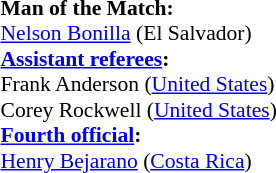<table style="width:100%; font-size:90%;">
<tr>
<td><br><strong>Man of the Match:</strong>
<br><a href='#'>Nelson Bonilla</a> (El Salvador)<br><strong><a href='#'>Assistant referees</a>:</strong>
<br>Frank Anderson (<a href='#'>United States</a>)
<br>Corey Rockwell (<a href='#'>United States</a>)
<br><strong><a href='#'>Fourth official</a>:</strong>
<br><a href='#'>Henry Bejarano</a> (<a href='#'>Costa Rica</a>)</td>
</tr>
</table>
